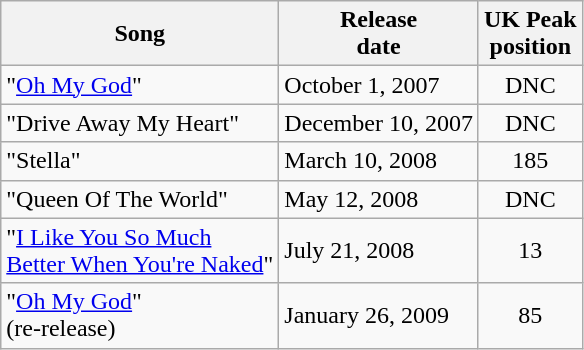<table class="wikitable sortable">
<tr>
<th>Song</th>
<th>Release<br>date</th>
<th>UK Peak<br>position</th>
</tr>
<tr>
<td>"<a href='#'>Oh My God</a>"</td>
<td>October 1, 2007</td>
<td style="text-align:center;">DNC</td>
</tr>
<tr>
<td>"Drive Away My Heart"</td>
<td>December 10, 2007</td>
<td style="text-align:center;">DNC</td>
</tr>
<tr>
<td>"Stella"</td>
<td>March 10, 2008</td>
<td style="text-align:center;">185</td>
</tr>
<tr>
<td>"Queen Of The World"</td>
<td>May 12, 2008</td>
<td style="text-align:center;">DNC</td>
</tr>
<tr>
<td>"<a href='#'>I Like You So Much<br>Better When You're Naked</a>"</td>
<td>July 21, 2008</td>
<td style="text-align:center;">13</td>
</tr>
<tr>
<td>"<a href='#'>Oh My God</a>" <br> (re-release)</td>
<td>January 26, 2009</td>
<td style="text-align:center;">85</td>
</tr>
</table>
